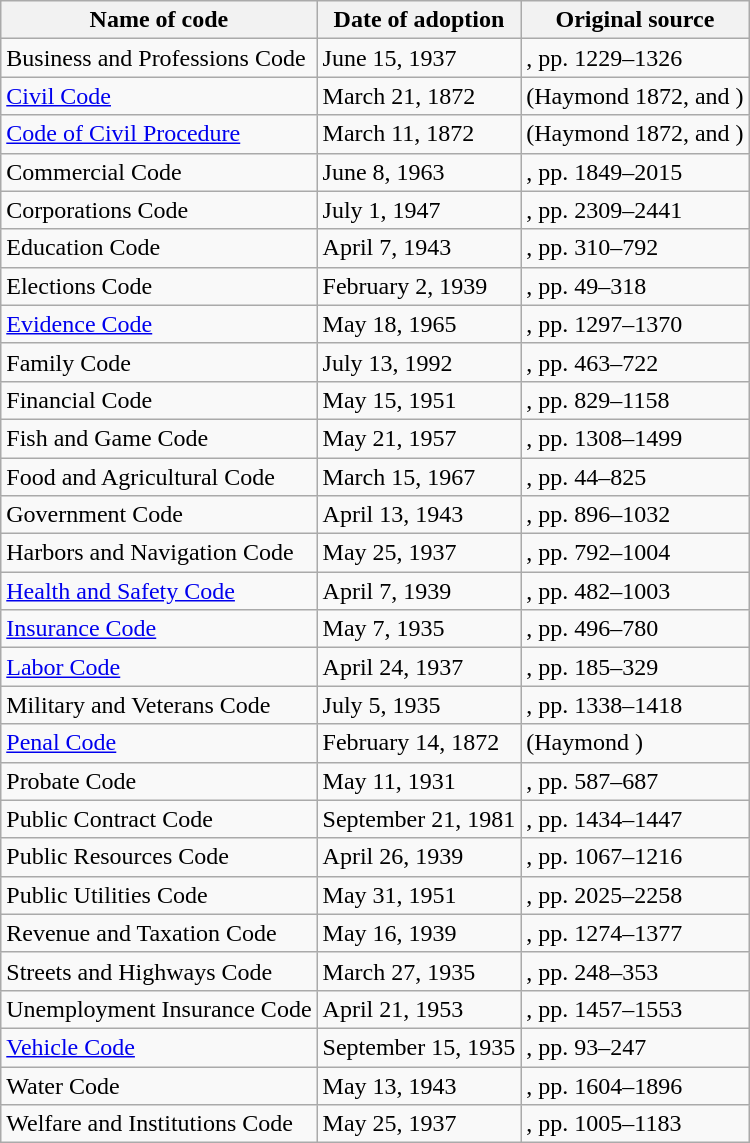<table class="wikitable sortable">
<tr>
<th>Name of code</th>
<th>Date of adoption</th>
<th>Original source</th>
</tr>
<tr>
<td>Business and Professions Code</td>
<td>June 15, 1937</td>
<td>, pp. 1229–1326</td>
</tr>
<tr>
<td><a href='#'>Civil Code</a></td>
<td>March 21, 1872</td>
<td>(Haymond 1872,  and )</td>
</tr>
<tr>
<td><a href='#'>Code of Civil Procedure</a></td>
<td>March 11, 1872</td>
<td>(Haymond 1872,  and )</td>
</tr>
<tr>
<td>Commercial Code</td>
<td>June 8, 1963</td>
<td>, pp. 1849–2015</td>
</tr>
<tr>
<td>Corporations Code</td>
<td>July 1, 1947</td>
<td>, pp. 2309–2441</td>
</tr>
<tr>
<td>Education Code</td>
<td>April 7, 1943</td>
<td>, pp. 310–792</td>
</tr>
<tr>
<td>Elections Code</td>
<td>February 2, 1939</td>
<td>, pp. 49–318</td>
</tr>
<tr>
<td><a href='#'>Evidence Code</a></td>
<td>May 18, 1965</td>
<td>, pp. 1297–1370</td>
</tr>
<tr>
<td>Family Code</td>
<td>July 13, 1992</td>
<td>, pp. 463–722</td>
</tr>
<tr>
<td>Financial Code</td>
<td>May 15, 1951</td>
<td>, pp. 829–1158</td>
</tr>
<tr>
<td>Fish and Game Code</td>
<td>May 21, 1957</td>
<td>, pp. 1308–1499</td>
</tr>
<tr>
<td>Food and Agricultural Code</td>
<td>March 15, 1967</td>
<td>, pp. 44–825</td>
</tr>
<tr>
<td>Government Code</td>
<td>April 13, 1943</td>
<td>, pp. 896–1032</td>
</tr>
<tr>
<td>Harbors and Navigation Code</td>
<td>May 25, 1937</td>
<td>, pp. 792–1004</td>
</tr>
<tr>
<td><a href='#'>Health and Safety Code</a></td>
<td>April 7, 1939</td>
<td>, pp. 482–1003</td>
</tr>
<tr>
<td><a href='#'>Insurance Code</a></td>
<td>May 7, 1935</td>
<td>, pp. 496–780</td>
</tr>
<tr>
<td><a href='#'>Labor Code</a></td>
<td>April 24, 1937</td>
<td>, pp. 185–329</td>
</tr>
<tr>
<td>Military and Veterans Code</td>
<td>July 5, 1935</td>
<td>, pp. 1338–1418</td>
</tr>
<tr>
<td><a href='#'>Penal Code</a></td>
<td>February 14, 1872</td>
<td>(Haymond )</td>
</tr>
<tr>
<td>Probate Code</td>
<td>May 11, 1931</td>
<td>, pp. 587–687</td>
</tr>
<tr>
<td>Public Contract Code</td>
<td>September 21, 1981</td>
<td>, pp. 1434–1447</td>
</tr>
<tr>
<td>Public Resources Code</td>
<td>April 26, 1939</td>
<td>, pp. 1067–1216</td>
</tr>
<tr>
<td>Public Utilities Code</td>
<td>May 31, 1951</td>
<td>, pp. 2025–2258</td>
</tr>
<tr>
<td>Revenue and Taxation Code</td>
<td>May 16, 1939</td>
<td>, pp. 1274–1377</td>
</tr>
<tr>
<td>Streets and Highways Code</td>
<td>March 27, 1935</td>
<td>, pp. 248–353</td>
</tr>
<tr>
<td>Unemployment Insurance Code</td>
<td>April 21, 1953</td>
<td>, pp. 1457–1553</td>
</tr>
<tr>
<td><a href='#'>Vehicle Code</a></td>
<td>September 15, 1935</td>
<td>, pp. 93–247</td>
</tr>
<tr>
<td>Water Code</td>
<td>May 13, 1943</td>
<td>, pp. 1604–1896</td>
</tr>
<tr>
<td>Welfare and Institutions Code</td>
<td>May 25, 1937</td>
<td>, pp. 1005–1183</td>
</tr>
</table>
